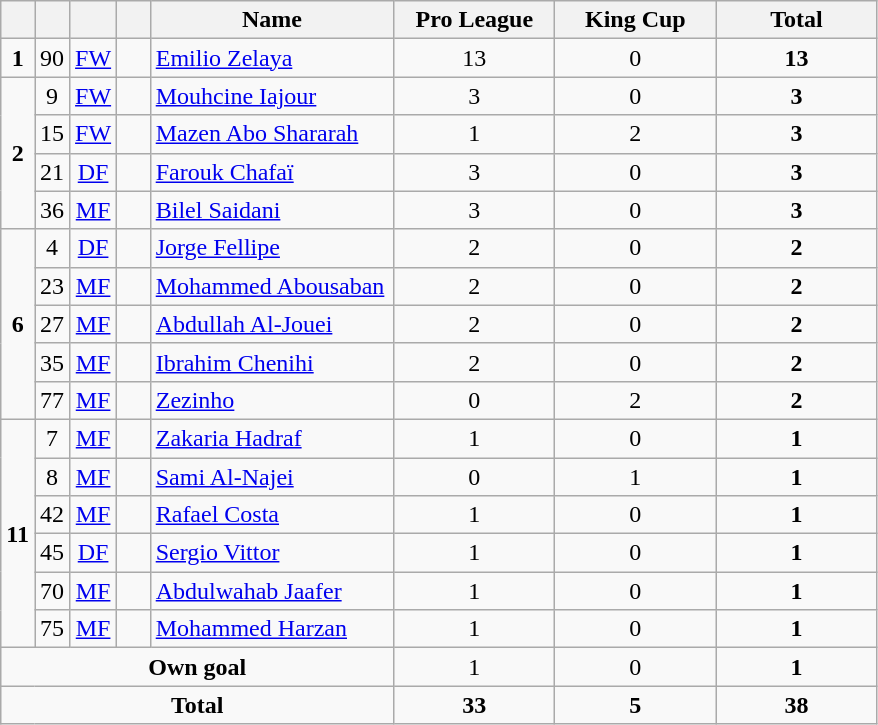<table class="wikitable" style="text-align:center">
<tr>
<th width=15></th>
<th width=15></th>
<th width=15></th>
<th width=15></th>
<th width=155>Name</th>
<th width=100>Pro League</th>
<th width=100>King Cup</th>
<th width=100>Total</th>
</tr>
<tr>
<td><strong>1</strong></td>
<td>90</td>
<td><a href='#'>FW</a></td>
<td></td>
<td align=left><a href='#'>Emilio Zelaya</a></td>
<td>13</td>
<td>0</td>
<td><strong>13</strong></td>
</tr>
<tr>
<td rowspan=4><strong>2</strong></td>
<td>9</td>
<td><a href='#'>FW</a></td>
<td></td>
<td align=left><a href='#'>Mouhcine Iajour</a></td>
<td>3</td>
<td>0</td>
<td><strong>3</strong></td>
</tr>
<tr>
<td>15</td>
<td><a href='#'>FW</a></td>
<td></td>
<td align=left><a href='#'>Mazen Abo Shararah</a></td>
<td>1</td>
<td>2</td>
<td><strong>3</strong></td>
</tr>
<tr>
<td>21</td>
<td><a href='#'>DF</a></td>
<td></td>
<td align=left><a href='#'>Farouk Chafaï</a></td>
<td>3</td>
<td>0</td>
<td><strong>3</strong></td>
</tr>
<tr>
<td>36</td>
<td><a href='#'>MF</a></td>
<td></td>
<td align=left><a href='#'>Bilel Saidani</a></td>
<td>3</td>
<td>0</td>
<td><strong>3</strong></td>
</tr>
<tr>
<td rowspan=5><strong>6</strong></td>
<td>4</td>
<td><a href='#'>DF</a></td>
<td></td>
<td align=left><a href='#'>Jorge Fellipe</a></td>
<td>2</td>
<td>0</td>
<td><strong>2</strong></td>
</tr>
<tr>
<td>23</td>
<td><a href='#'>MF</a></td>
<td></td>
<td align=left><a href='#'>Mohammed Abousaban</a></td>
<td>2</td>
<td>0</td>
<td><strong>2</strong></td>
</tr>
<tr>
<td>27</td>
<td><a href='#'>MF</a></td>
<td></td>
<td align=left><a href='#'>Abdullah Al-Jouei</a></td>
<td>2</td>
<td>0</td>
<td><strong>2</strong></td>
</tr>
<tr>
<td>35</td>
<td><a href='#'>MF</a></td>
<td></td>
<td align=left><a href='#'>Ibrahim Chenihi</a></td>
<td>2</td>
<td>0</td>
<td><strong>2</strong></td>
</tr>
<tr>
<td>77</td>
<td><a href='#'>MF</a></td>
<td></td>
<td align=left><a href='#'>Zezinho</a></td>
<td>0</td>
<td>2</td>
<td><strong>2</strong></td>
</tr>
<tr>
<td rowspan=6><strong>11</strong></td>
<td>7</td>
<td><a href='#'>MF</a></td>
<td></td>
<td align=left><a href='#'>Zakaria Hadraf</a></td>
<td>1</td>
<td>0</td>
<td><strong>1</strong></td>
</tr>
<tr>
<td>8</td>
<td><a href='#'>MF</a></td>
<td></td>
<td align=left><a href='#'>Sami Al-Najei</a></td>
<td>0</td>
<td>1</td>
<td><strong>1</strong></td>
</tr>
<tr>
<td>42</td>
<td><a href='#'>MF</a></td>
<td></td>
<td align=left><a href='#'>Rafael Costa</a></td>
<td>1</td>
<td>0</td>
<td><strong>1</strong></td>
</tr>
<tr>
<td>45</td>
<td><a href='#'>DF</a></td>
<td></td>
<td align=left><a href='#'>Sergio Vittor</a></td>
<td>1</td>
<td>0</td>
<td><strong>1</strong></td>
</tr>
<tr>
<td>70</td>
<td><a href='#'>MF</a></td>
<td></td>
<td align=left><a href='#'>Abdulwahab Jaafer</a></td>
<td>1</td>
<td>0</td>
<td><strong>1</strong></td>
</tr>
<tr>
<td>75</td>
<td><a href='#'>MF</a></td>
<td></td>
<td align=left><a href='#'>Mohammed Harzan</a></td>
<td>1</td>
<td>0</td>
<td><strong>1</strong></td>
</tr>
<tr>
<td colspan=5><strong>Own goal</strong></td>
<td>1</td>
<td>0</td>
<td><strong>1</strong></td>
</tr>
<tr>
<td colspan=5><strong>Total</strong></td>
<td><strong>33</strong></td>
<td><strong>5</strong></td>
<td><strong>38</strong></td>
</tr>
</table>
